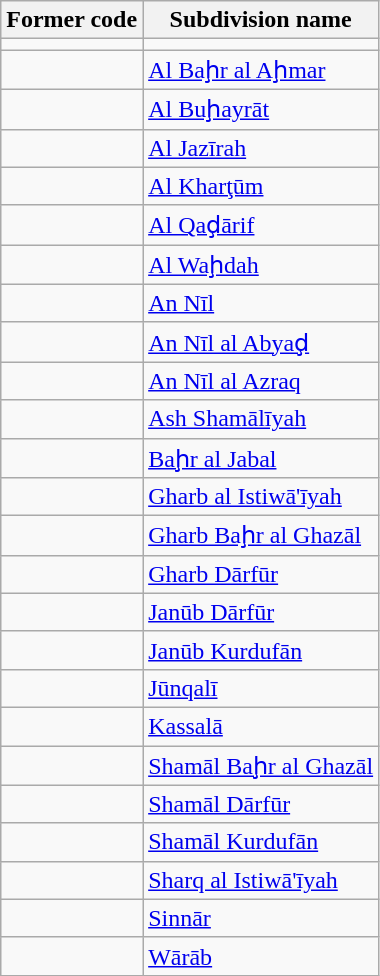<table class="wikitable sortable mw-collapsible">
<tr>
<th>Former code</th>
<th>Subdivision name</th>
</tr>
<tr>
<td></td>
<td></td>
</tr>
<tr>
<td></td>
<td><a href='#'>Al Baḩr al Aḩmar</a></td>
</tr>
<tr>
<td></td>
<td><a href='#'>Al Buḩayrāt</a></td>
</tr>
<tr>
<td></td>
<td><a href='#'>Al Jazīrah</a></td>
</tr>
<tr>
<td></td>
<td><a href='#'>Al Kharţūm</a></td>
</tr>
<tr>
<td></td>
<td><a href='#'>Al Qaḑārif</a></td>
</tr>
<tr>
<td></td>
<td><a href='#'>Al Waḩdah</a></td>
</tr>
<tr>
<td></td>
<td><a href='#'>An Nīl</a></td>
</tr>
<tr>
<td></td>
<td><a href='#'>An Nīl al Abyaḑ</a></td>
</tr>
<tr>
<td></td>
<td><a href='#'>An Nīl al Azraq</a></td>
</tr>
<tr>
<td></td>
<td><a href='#'>Ash Shamālīyah</a></td>
</tr>
<tr>
<td></td>
<td><a href='#'>Baḩr al Jabal</a></td>
</tr>
<tr>
<td></td>
<td><a href='#'>Gharb al Istiwā'īyah</a></td>
</tr>
<tr>
<td></td>
<td><a href='#'>Gharb Baḩr al Ghazāl</a></td>
</tr>
<tr>
<td></td>
<td><a href='#'>Gharb Dārfūr</a></td>
</tr>
<tr>
<td></td>
<td><a href='#'>Janūb Dārfūr</a></td>
</tr>
<tr>
<td></td>
<td><a href='#'>Janūb Kurdufān</a></td>
</tr>
<tr>
<td></td>
<td><a href='#'>Jūnqalī</a></td>
</tr>
<tr>
<td></td>
<td><a href='#'>Kassalā</a></td>
</tr>
<tr>
<td></td>
<td><a href='#'>Shamāl Baḩr al Ghazāl</a></td>
</tr>
<tr>
<td></td>
<td><a href='#'>Shamāl Dārfūr</a></td>
</tr>
<tr>
<td></td>
<td><a href='#'>Shamāl Kurdufān</a></td>
</tr>
<tr>
<td></td>
<td><a href='#'>Sharq al Istiwā'īyah</a></td>
</tr>
<tr>
<td></td>
<td><a href='#'>Sinnār</a></td>
</tr>
<tr>
<td></td>
<td><a href='#'>Wārāb</a></td>
</tr>
</table>
